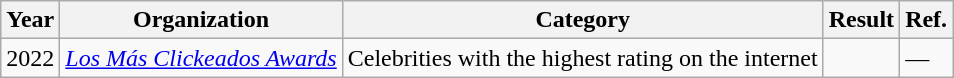<table class="wikitable">
<tr>
<th>Year</th>
<th>Organization</th>
<th>Category</th>
<th>Result</th>
<th>Ref.</th>
</tr>
<tr>
<td>2022</td>
<td><em><a href='#'>Los Más Clickeados Awards</a></em></td>
<td>Celebrities with the highest rating on the internet</td>
<td></td>
<td>—</td>
</tr>
</table>
